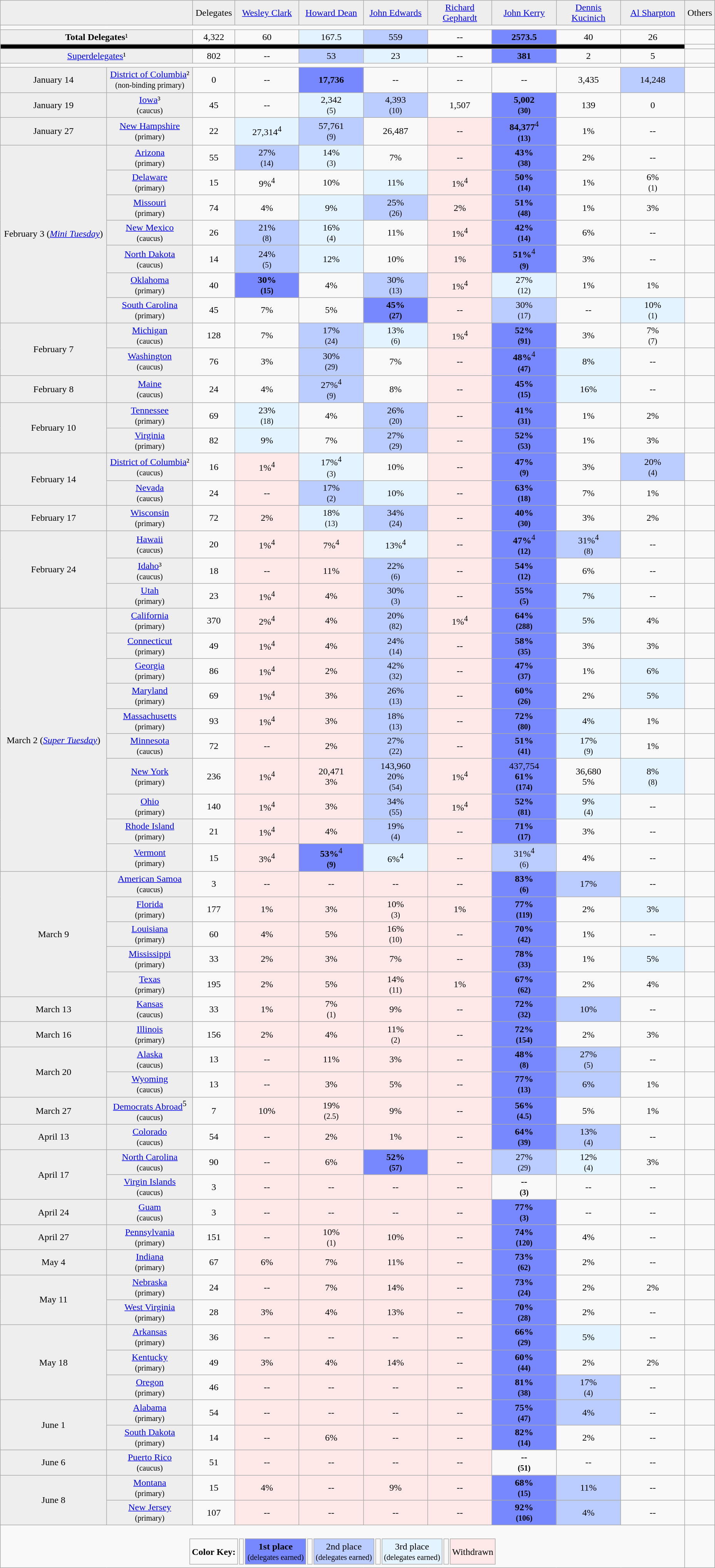<table class="wikitable" style="margin-left:10px; text-align:center">
<tr style="background:#eee;">
<td colspan="2"></td>
<td>Delegates</td>
<td style="width:9%;"><a href='#'>Wesley Clark</a></td>
<td style="width:9%;"><a href='#'>Howard Dean</a></td>
<td style="width:9%;"><a href='#'>John Edwards</a></td>
<td style="width:9%;"><a href='#'>Richard Gephardt</a></td>
<td style="width:9%;"><a href='#'>John Kerry</a></td>
<td style="width:9%;"><a href='#'>Dennis Kucinich</a></td>
<td style="width:9%;"><a href='#'>Al Sharpton</a></td>
<td>Others</td>
</tr>
<tr>
<td colspan="10"></td>
<td></td>
</tr>
<tr>
<td colspan="2" style="background:#eee;"><strong>Total Delegates</strong>¹</td>
<td>4,322</td>
<td>60</td>
<td style="background:#e3f3ff;">167.5</td>
<td style="background:#bcf;">559</td>
<td>--</td>
<td style="background:#7788ff;"><strong>2573.5</strong></td>
<td>40</td>
<td>26</td>
<td></td>
</tr>
<tr>
<td colspan="10" style="background:#000;"></td>
<td></td>
</tr>
<tr>
<td colspan="2" style="background:#eee;"><a href='#'>Superdelegates</a>¹</td>
<td>802</td>
<td>--</td>
<td style="background:#bcf;">53</td>
<td style="background:#e3f3ff;">23</td>
<td>--</td>
<td style="background:#7788ff;"><strong>381</strong></td>
<td>2</td>
<td>5</td>
<td></td>
</tr>
<tr>
<td colspan="10"></td>
<td></td>
</tr>
<tr>
<td style="background:#eee;">January 14</td>
<td style="background:#eee;"><a href='#'>District of Columbia</a>²<br><small>(non-binding primary)</small></td>
<td>0</td>
<td>--</td>
<td style="background:#7788ff;"><strong>17,736</strong></td>
<td>--</td>
<td>--</td>
<td>--</td>
<td>3,435</td>
<td style="background:#bcf;">14,248</td>
<td></td>
</tr>
<tr>
<td style="background:#eee;">January 19</td>
<td style="background:#eee;"><a href='#'>Iowa</a>³<br><small>(caucus)</small></td>
<td>45</td>
<td>--</td>
<td style="background:#e3f3ff;">2,342<br><small>(5)</small></td>
<td style="background:#bcf;">4,393<br><small>(10)</small></td>
<td>1,507</td>
<td style="background:#7788ff;"><strong>5,002</strong><br><small><strong>(30)</strong></small></td>
<td>139</td>
<td>0</td>
<td></td>
</tr>
<tr>
<td style="background:#eee;">January 27</td>
<td style="background:#eee;"><a href='#'>New Hampshire</a><br><small>(primary)</small></td>
<td>22</td>
<td style="background:#e3f3ff;">27,314<sup>4</sup></td>
<td style="background:#bcf;">57,761<br><small>(9)</small></td>
<td>26,487</td>
<td style="background:#ffe8e8;">--</td>
<td style="background:#7788ff;"><strong>84,377</strong><sup>4</sup><br><small><strong>(13)</strong></small></td>
<td>1%</td>
<td>--</td>
<td></td>
</tr>
<tr>
<td rowspan="7" style="background:#eee;">February 3 (<em><a href='#'>Mini Tuesday</a></em>)</td>
<td style="background:#eee;"><a href='#'>Arizona</a> <br><small>(primary)</small></td>
<td>55</td>
<td style="background:#bcf;">27%<br><small>(14)</small></td>
<td style="background:#e3f3ff;">14%<br><small>(3)</small></td>
<td>7%</td>
<td style="background:#ffe8e8;">--</td>
<td style="background:#7788ff;"><strong>43%</strong><br><small><strong>(38)</strong></small></td>
<td>2%</td>
<td>--</td>
<td></td>
</tr>
<tr>
<td style="background:#eee;"><a href='#'>Delaware</a><br><small>(primary)</small></td>
<td>15</td>
<td>9%<sup>4</sup></td>
<td>10%</td>
<td style="background:#e3f3ff;">11%</td>
<td style="background:#ffe8e8;">1%<sup>4</sup></td>
<td style="background:#7788ff;"><strong>50%</strong><br><small><strong>(14)</strong></small></td>
<td>1%</td>
<td>6%<br><small>(1)</small></td>
<td></td>
</tr>
<tr>
<td style="background:#eee;"><a href='#'>Missouri</a><br><small>(primary)</small></td>
<td>74</td>
<td>4%</td>
<td style="background:#e3f3ff;">9%</td>
<td style="background:#bcf;">25%<br><small>(26)</small></td>
<td style="background:#ffe8e8;">2%</td>
<td style="background:#7788ff;"><strong>51%</strong><br><small><strong>(48)</strong></small></td>
<td>1%</td>
<td>3%</td>
<td></td>
</tr>
<tr>
<td style="background:#eee;"><a href='#'>New Mexico</a><br><small>(caucus)</small></td>
<td>26</td>
<td style="background:#bcf;">21%<br><small>(8)</small></td>
<td style="background:#e3f3ff;">16%<br><small>(4)</small></td>
<td>11%</td>
<td style="background:#ffe8e8;">1%<sup>4</sup></td>
<td style="background:#7788ff;"><strong>42%</strong><br><small><strong>(14)</strong></small></td>
<td>6%</td>
<td>--</td>
<td></td>
</tr>
<tr>
<td style="background:#eee;"><a href='#'>North Dakota</a><br><small>(caucus)</small></td>
<td>14</td>
<td style="background:#bcf;">24%<br><small>(5)</small></td>
<td style="background:#e3f3ff;">12%</td>
<td>10%</td>
<td style="background:#ffe8e8;">1%</td>
<td style="background:#7788ff;"><strong>51%</strong><sup>4</sup><br><small><strong>(9)</strong></small></td>
<td>3%</td>
<td>--</td>
<td></td>
</tr>
<tr>
<td style="background:#eee;"><a href='#'>Oklahoma</a><br><small>(primary)</small></td>
<td>40</td>
<td style="background:#7788ff;"><strong>30%</strong><br><small><strong>(15)</strong></small></td>
<td>4%</td>
<td style="background:#bcf;">30%<br><small>(13)</small></td>
<td style="background:#ffe8e8;">1%<sup>4</sup></td>
<td style="background:#e3f3ff;">27%<br><small>(12)</small></td>
<td>1%</td>
<td>1%</td>
<td></td>
</tr>
<tr>
<td style="background:#eee;"><a href='#'>South Carolina</a><br><small>(primary)</small></td>
<td>45</td>
<td>7%</td>
<td>5%</td>
<td style="background:#7788ff;"><strong>45%</strong><br><small><strong>(27)</strong></small></td>
<td style="background:#ffe8e8;">--</td>
<td style="background:#bcf;">30%<br><small>(17)</small></td>
<td>--</td>
<td style="background:#e3f3ff;">10%<br><small>(1)</small></td>
<td></td>
</tr>
<tr>
<td rowspan="2" style="background:#eee;">February 7</td>
<td style="background:#eee;"><a href='#'>Michigan</a><br><small>(caucus)</small></td>
<td>128</td>
<td>7%</td>
<td style="background:#bcf;">17%<br><small>(24)</small></td>
<td style="background:#e3f3ff;">13%<br><small>(6)</small></td>
<td style="background:#ffe8e8;">1%<sup>4</sup></td>
<td style="background:#7788ff;"><strong>52%</strong><br><small><strong>(91)</strong></small></td>
<td>3%</td>
<td>7%<br><small>(7)</small><br></td>
<td></td>
</tr>
<tr>
<td style="background:#eee;"><a href='#'>Washington</a><br><small>(caucus)</small></td>
<td>76</td>
<td>3%</td>
<td style="background:#bcf;">30%<br><small>(29)</small></td>
<td>7%</td>
<td style="background:#ffe8e8;">--</td>
<td style="background:#7788ff;"><strong>48%</strong><sup>4</sup><br><small><strong>(47)</strong></small></td>
<td style="background:#e3f3ff;">8%</td>
<td>--</td>
<td></td>
</tr>
<tr>
<td style="background:#eee;">February 8</td>
<td style="background:#eee;"><a href='#'>Maine</a><br><small>(caucus)</small></td>
<td>24</td>
<td>4%</td>
<td style="background:#bcf;">27%<sup>4</sup><br><small>(9)</small></td>
<td>8%</td>
<td style="background:#ffe8e8;">--</td>
<td style="background:#7788ff;"><strong>45%</strong><br><small><strong>(15)</strong></small></td>
<td style="background:#e3f3ff;">16%</td>
<td>--</td>
<td></td>
</tr>
<tr>
<td rowspan="2" style="background:#eee;">February 10</td>
<td style="background:#eee;"><a href='#'>Tennessee</a><br><small>(primary)</small></td>
<td>69</td>
<td style="background:#e3f3ff;">23%<br><small>(18)</small></td>
<td>4%</td>
<td style="background:#bcf;">26%<br><small>(20)</small></td>
<td style="background:#ffe8e8;">--</td>
<td style="background:#7788ff;"><strong>41%</strong><br><small><strong>(31)</strong></small></td>
<td>1%</td>
<td>2%</td>
<td></td>
</tr>
<tr>
<td style="background:#eee;"><a href='#'>Virginia</a><br><small>(primary)</small></td>
<td>82</td>
<td style="background:#e3f3ff;">9%</td>
<td>7%</td>
<td style="background:#bcf;">27%<br><small>(29)</small></td>
<td style="background:#ffe8e8;">--</td>
<td style="background:#7788ff;"><strong>52%</strong><br><small><strong>(53)</strong></small></td>
<td>1%</td>
<td>3%</td>
<td></td>
</tr>
<tr>
<td rowspan="2" style="background:#eee;">February 14</td>
<td style="background:#eee;"><a href='#'>District of Columbia</a>²<br><small>(caucus)</small></td>
<td>16</td>
<td style="background:#ffe8e8;">1%<sup>4</sup></td>
<td style="background:#e3f3ff;">17%<sup>4</sup><br><small>(3)</small></td>
<td>10%</td>
<td style="background:#ffe8e8;">--</td>
<td style="background:#7788ff;"><strong>47%</strong><br><small><strong>(9)</strong></small></td>
<td>3%</td>
<td style="background:#bcf;">20%<br><small>(4)</small></td>
<td></td>
</tr>
<tr>
<td style="background:#eee;"><a href='#'>Nevada</a><br><small>(caucus)</small></td>
<td>24</td>
<td style="background:#ffe8e8;">--</td>
<td style="background:#bcf;">17%<br><small>(2)</small></td>
<td style="background:#e3f3ff;">10%</td>
<td style="background:#ffe8e8;">--</td>
<td style="background:#7788ff;"><strong>63%</strong><br><small><strong>(18)</strong></small></td>
<td>7%</td>
<td>1%</td>
<td></td>
</tr>
<tr>
<td style="background:#eee;">February 17</td>
<td style="background:#eee;"><a href='#'>Wisconsin</a><br><small>(primary)</small></td>
<td>72</td>
<td style="background:#ffe8e8;">2%</td>
<td style="background:#e3f3ff;">18%<br><small>(13)</small></td>
<td style="background:#bcf;">34%<br><small>(24)</small></td>
<td style="background:#ffe8e8;">--</td>
<td style="background:#7788ff;"><strong>40%</strong><br><small><strong>(30)</strong></small></td>
<td>3%</td>
<td>2%</td>
<td></td>
</tr>
<tr>
<td rowspan="3" style="background:#eee;">February 24</td>
<td style="background:#eee;"><a href='#'>Hawaii</a><br><small>(caucus)</small></td>
<td>20</td>
<td style="background:#ffe8e8;">1%<sup>4</sup></td>
<td style="background:#ffe8e8;">7%<sup>4</sup></td>
<td style="background:#e3f3ff;">13%<sup>4</sup></td>
<td style="background:#ffe8e8;">--</td>
<td style="background:#7788ff;"><strong>47%</strong><sup>4</sup><br><small><strong>(12)</strong></small></td>
<td style="background:#bcf;">31%<sup>4</sup><br><small>(8)</small></td>
<td>--</td>
<td></td>
</tr>
<tr>
<td style="background:#eee;"><a href='#'>Idaho</a>³<br><small>(caucus)</small></td>
<td>18</td>
<td style="background:#ffe8e8;">--</td>
<td style="background:#ffe8e8;">11%</td>
<td style="background:#bcf;">22%<br><small>(6)</small></td>
<td style="background:#ffe8e8;">--</td>
<td style="background:#7788ff;"><strong>54%</strong><br><small><strong>(12)</strong></small></td>
<td>6%</td>
<td>--</td>
<td></td>
</tr>
<tr>
<td style="background:#eee;"><a href='#'>Utah</a><br><small>(primary)</small></td>
<td>23</td>
<td style="background:#ffe8e8;">1%<sup>4</sup></td>
<td style="background:#ffe8e8;">4%</td>
<td style="background:#bcf;">30%<br><small>(3)</small></td>
<td style="background:#ffe8e8;">--</td>
<td style="background:#7788ff;"><strong>55%</strong><br><small><strong>(5)</strong></small></td>
<td style="background:#e3f3ff;">7%</td>
<td>--</td>
<td></td>
</tr>
<tr>
<td rowspan="10" style="background:#eee;">March 2 (<em><a href='#'>Super Tuesday</a></em>)</td>
<td style="background:#eee;"><a href='#'>California</a><br><small>(primary)</small></td>
<td>370</td>
<td style="background:#ffe8e8;">2%<sup>4</sup></td>
<td style="background:#ffe8e8;">4%</td>
<td style="background:#bcf;">20%<br><small>(82)</small></td>
<td style="background:#ffe8e8;">1%<sup>4</sup></td>
<td style="background:#7788ff;"><strong>64%</strong><br><small><strong>(288)</strong></small></td>
<td style="background:#e3f3ff;">5%</td>
<td>4%</td>
<td></td>
</tr>
<tr>
<td style="background:#eee;"><a href='#'>Connecticut</a><br><small>(primary)</small></td>
<td>49</td>
<td style="background:#ffe8e8;">1%<sup>4</sup></td>
<td style="background:#ffe8e8;">4%</td>
<td style="background:#bcf;">24%<br><small>(14)</small></td>
<td style="background:#ffe8e8;">--</td>
<td style="background:#7788ff;"><strong>58%</strong><br><small><strong>(35)</strong></small></td>
<td>3%</td>
<td>3%</td>
<td></td>
</tr>
<tr>
<td style="background:#eee;"><a href='#'>Georgia</a><br><small>(primary)</small></td>
<td>86</td>
<td style="background:#ffe8e8;">1%<sup>4</sup></td>
<td style="background:#ffe8e8;">2%</td>
<td style="background:#bcf;">42%<br><small>(32)</small></td>
<td style="background:#ffe8e8;">--</td>
<td style="background:#7788ff;"><strong>47%</strong><br><small><strong>(37)</strong></small></td>
<td>1%</td>
<td style="background:#e3f3ff;">6%</td>
<td></td>
</tr>
<tr>
<td style="background:#eee;"><a href='#'>Maryland</a><br><small>(primary)</small></td>
<td>69</td>
<td style="background:#ffe8e8;">1%<sup>4</sup></td>
<td style="background:#ffe8e8;">3%</td>
<td style="background:#bcf;">26%<br><small>(13)</small></td>
<td style="background:#ffe8e8;">--</td>
<td style="background:#7788ff;"><strong>60%</strong><br><small><strong>(26)</strong></small></td>
<td>2%</td>
<td style="background:#e3f3ff;">5%</td>
<td></td>
</tr>
<tr>
<td style="background:#eee;"><a href='#'>Massachusetts</a><br><small>(primary)</small></td>
<td>93</td>
<td style="background:#ffe8e8;">1%<sup>4</sup></td>
<td style="background:#ffe8e8;">3%</td>
<td style="background:#bcf;">18%<br><small>(13)</small></td>
<td style="background:#ffe8e8;">--</td>
<td style="background:#7788ff;"><strong>72%</strong><br><small><strong>(80)</strong></small></td>
<td style="background:#e3f3ff;">4%</td>
<td>1%</td>
<td></td>
</tr>
<tr>
<td style="background:#eee;"><a href='#'>Minnesota</a><br><small>(caucus)</small></td>
<td>72</td>
<td style="background:#ffe8e8;">--</td>
<td style="background:#ffe8e8;">2%</td>
<td style="background:#bcf;">27%<br><small>(22)</small></td>
<td style="background:#ffe8e8;">--</td>
<td style="background:#7788ff;"><strong>51%</strong><br><small><strong>(41)</strong></small></td>
<td style="background:#e3f3ff;">17%<br><small>(9)</small></td>
<td>1%</td>
<td></td>
</tr>
<tr>
<td style="background:#eee;"><a href='#'>New York</a><br><small>(primary)</small></td>
<td>236</td>
<td style="background:#ffe8e8;">1%<sup>4</sup></td>
<td style="background:#ffe8e8;">20,471<br>3%</td>
<td style="background:#bcf;">143,960<br>20%<br><small>(54)</small></td>
<td style="background:#ffe8e8;">1%<sup>4</sup></td>
<td style="background:#7788ff;">437,754<br><strong>61%</strong><br><small><strong>(174)</strong></small></td>
<td>36,680<br>5%</td>
<td style="background:#e3f3ff;">8%<br><small>(8)</small></td>
<td></td>
</tr>
<tr>
<td style="background:#eee;"><a href='#'>Ohio</a><br><small>(primary)</small></td>
<td>140</td>
<td style="background:#ffe8e8;">1%<sup>4</sup></td>
<td style="background:#ffe8e8;">3%</td>
<td style="background:#bcf;">34%<br><small>(55)</small></td>
<td style="background:#ffe8e8;">1%<sup>4</sup></td>
<td style="background:#7788ff;"><strong>52%</strong><br><small><strong>(81)</strong></small></td>
<td style="background:#e3f3ff;">9%<br><small>(4)</small></td>
<td>--</td>
<td></td>
</tr>
<tr>
<td style="background:#eee;"><a href='#'>Rhode Island</a><br><small>(primary)</small></td>
<td>21</td>
<td style="background:#ffe8e8;">1%<sup>4</sup></td>
<td style="background:#ffe8e8;">4%</td>
<td style="background:#bcf;">19%<br><small>(4)</small></td>
<td style="background:#ffe8e8;">--</td>
<td style="background:#7788ff;"><strong>71%</strong><br><small><strong>(17)</strong></small></td>
<td>3%</td>
<td>--</td>
<td></td>
</tr>
<tr>
<td style="background:#eee;"><a href='#'>Vermont</a><br><small>(primary)</small></td>
<td>15</td>
<td style="background:#ffe8e8;">3%<sup>4</sup></td>
<td style="background:#7788ff;"><strong>53%</strong><sup>4</sup><br><small><strong>(9)</strong></small></td>
<td style="background:#e3f3ff;">6%<sup>4</sup></td>
<td style="background:#ffe8e8;">--</td>
<td style="background:#bcf;">31%<sup>4</sup><br><small>(6)</small></td>
<td>4%</td>
<td>--</td>
<td></td>
</tr>
<tr>
<td rowspan="5" style="background:#eee;">March 9</td>
<td style="background:#eee;"><a href='#'>American Samoa</a><br><small>(caucus)</small></td>
<td>3</td>
<td style="background:#ffe8e8;">--</td>
<td style="background:#ffe8e8;">--</td>
<td style="background:#ffe8e8;">--</td>
<td style="background:#ffe8e8;">--</td>
<td style="background:#7788ff;"><strong>83%</strong><br><small><strong>(6)</strong></small></td>
<td style="background:#bcf;">17%</td>
<td>--</td>
<td></td>
</tr>
<tr>
<td style="background:#eee;"><a href='#'>Florida</a><br><small>(primary)</small></td>
<td>177</td>
<td style="background:#ffe8e8;">1%</td>
<td style="background:#ffe8e8;">3%</td>
<td style="background:#ffe8e8;">10%<br><small>(3)</small></td>
<td style="background:#ffe8e8;">1%</td>
<td style="background:#7788ff;"><strong>77%</strong><br><small><strong>(119)</strong></small></td>
<td>2%</td>
<td style="background:#e3f3ff;">3%</td>
<td></td>
</tr>
<tr>
<td style="background:#eee;"><a href='#'>Louisiana</a><br><small>(primary)</small></td>
<td>60</td>
<td style="background:#ffe8e8;">4%</td>
<td style="background:#ffe8e8;">5%</td>
<td style="background:#ffe8e8;">16%<br><small>(10)</small></td>
<td style="background:#ffe8e8;">--</td>
<td style="background:#7788ff;"><strong>70%</strong><br><small><strong>(42)</strong></small></td>
<td>1%</td>
<td>--</td>
<td></td>
</tr>
<tr>
<td style="background:#eee;"><a href='#'>Mississippi</a><br><small>(primary)</small></td>
<td>33</td>
<td style="background:#ffe8e8;">2%</td>
<td style="background:#ffe8e8;">3%</td>
<td style="background:#ffe8e8;">7%</td>
<td style="background:#ffe8e8;">--</td>
<td style="background:#7788ff;"><strong>78%</strong><br><small><strong>(33)</strong></small></td>
<td>1%</td>
<td style="background:#e3f3ff;">5%</td>
<td></td>
</tr>
<tr>
<td style="background:#eee;"><a href='#'>Texas</a><br><small>(primary)</small></td>
<td>195</td>
<td style="background:#ffe8e8;">2%</td>
<td style="background:#ffe8e8;">5%</td>
<td style="background:#ffe8e8;">14%<br><small>(11)</small></td>
<td style="background:#ffe8e8;">1%</td>
<td style="background:#7788ff;"><strong>67%</strong><br><small><strong>(62)</strong></small></td>
<td>2%</td>
<td>4%</td>
<td></td>
</tr>
<tr>
<td style="background:#eee;">March 13</td>
<td style="background:#eee;"><a href='#'>Kansas</a><br><small>(caucus)</small></td>
<td>33</td>
<td style="background:#ffe8e8;">1%</td>
<td style="background:#ffe8e8;">7%<br><small>(1)</small></td>
<td style="background:#ffe8e8;">9%</td>
<td style="background:#ffe8e8;">--</td>
<td style="background:#7788ff;"><strong>72%</strong><br><small><strong>(32)</strong></small></td>
<td style="background:#bcf;">10%</td>
<td>--</td>
<td></td>
</tr>
<tr>
<td style="background:#eee;">March 16</td>
<td style="background:#eee;"><a href='#'>Illinois</a><br><small>(primary)</small></td>
<td>156</td>
<td style="background:#ffe8e8;">2%</td>
<td style="background:#ffe8e8;">4%</td>
<td style="background:#ffe8e8;">11%<br><small>(2)</small></td>
<td style="background:#ffe8e8;">--</td>
<td style="background:#7788ff;"><strong>72%</strong><br><small><strong>(154)</strong></small></td>
<td>2%</td>
<td>3%</td>
<td></td>
</tr>
<tr>
<td style="background:#eee;" rowspan="2">March 20</td>
<td style="background:#eee;"><a href='#'>Alaska</a><br><small>(caucus)</small></td>
<td>13</td>
<td style="background:#ffe8e8;">--</td>
<td style="background:#ffe8e8;">11%</td>
<td style="background:#ffe8e8;">3%</td>
<td style="background:#ffe8e8;">--</td>
<td style="background:#7788ff;"><strong>48%</strong><br><small><strong>(8)</strong></small></td>
<td style="background:#bcf;">27%<br><small>(5)</small></td>
<td>--</td>
<td></td>
</tr>
<tr>
<td style="background:#eee;"><a href='#'>Wyoming</a><br><small>(caucus)</small></td>
<td>13</td>
<td style="background:#ffe8e8;">--</td>
<td style="background:#ffe8e8;">3%</td>
<td style="background:#ffe8e8;">5%</td>
<td style="background:#ffe8e8;">--</td>
<td style="background:#7788ff;"><strong>77%</strong><br><small><strong>(13)</strong></small></td>
<td style="background:#bcf;">6%</td>
<td>1%</td>
<td></td>
</tr>
<tr>
<td style="background:#eee;">March 27</td>
<td style="background:#eee;"><a href='#'>Democrats Abroad</a><sup>5</sup><br><small>(caucus)</small></td>
<td>7</td>
<td style="background:#ffe8e8;">10%</td>
<td style="background:#ffe8e8;">19%<br><small>(2.5)</small></td>
<td style="background:#ffe8e8;">9%</td>
<td style="background:#ffe8e8;">--</td>
<td style="background:#7788ff;"><strong>56%</strong><br><small><strong>(4.5)</strong></small></td>
<td>5%</td>
<td>1%</td>
<td></td>
</tr>
<tr>
<td style="background:#eee;">April 13</td>
<td style="background:#eee;"><a href='#'>Colorado</a><br><small>(caucus)</small></td>
<td>54</td>
<td style="background:#ffe8e8;">--</td>
<td style="background:#ffe8e8;">2%</td>
<td style="background:#ffe8e8;">1%</td>
<td style="background:#ffe8e8;">--</td>
<td style="background:#7788ff;"><strong>64%</strong><br><small><strong>(39)</strong></small></td>
<td style="background:#bcf;">13%<br><small>(4)</small></td>
<td>--</td>
<td></td>
</tr>
<tr>
<td rowspan="2" style="background:#eee;">April 17</td>
<td style="background:#eee;"><a href='#'>North Carolina</a><br><small>(caucus)</small></td>
<td>90</td>
<td style="background:#ffe8e8;">--</td>
<td style="background:#ffe8e8;">6%</td>
<td style="background:#7788ff;"><strong>52%</strong><br><small><strong>(57)</strong></small></td>
<td style="background:#ffe8e8;">--</td>
<td style="background:#bcf;">27%<br><small>(29)</small></td>
<td style="background:#e3f3ff;">12%<br><small>(4)</small></td>
<td>3%</td>
<td></td>
</tr>
<tr>
<td style="background:#eee;"><a href='#'>Virgin Islands</a><br><small>(caucus)</small></td>
<td>3</td>
<td style="background:#ffe8e8;">--</td>
<td style="background:#ffe8e8;">--</td>
<td style="background:#ffe8e8;">--</td>
<td style="background:#ffe8e8;">--</td>
<td><strong>--</strong><br><small><strong>(3)</strong></small></td>
<td>--</td>
<td>--</td>
<td></td>
</tr>
<tr>
<td style="background:#eee;">April 24</td>
<td style="background:#eee;"><a href='#'>Guam</a><br><small>(caucus)</small></td>
<td>3</td>
<td style="background:#ffe8e8;">--</td>
<td style="background:#ffe8e8;">--</td>
<td style="background:#ffe8e8;">--</td>
<td style="background:#ffe8e8;">--</td>
<td style="background:#7788ff;"><strong>77%</strong><br><small><strong>(3)</strong></small></td>
<td>--</td>
<td>--</td>
<td></td>
</tr>
<tr>
<td style="background:#eee;">April 27</td>
<td style="background:#eee;"><a href='#'>Pennsylvania</a><br><small>(primary)</small></td>
<td>151</td>
<td style="background:#ffe8e8;">--</td>
<td style="background:#ffe8e8;">10%<br><small>(1)</small></td>
<td style="background:#ffe8e8;">10%</td>
<td style="background:#ffe8e8;">--</td>
<td style="background:#7788ff;"><strong>74%</strong><br><small><strong>(120)</strong></small></td>
<td>4%</td>
<td>--</td>
<td></td>
</tr>
<tr>
<td style="background:#eee;">May 4</td>
<td style="background:#eee;"><a href='#'>Indiana</a><br><small>(primary)</small></td>
<td>67</td>
<td style="background:#ffe8e8;">6%</td>
<td style="background:#ffe8e8;">7%</td>
<td style="background:#ffe8e8;">11%</td>
<td style="background:#ffe8e8;">--</td>
<td style="background:#7788ff;"><strong>73%</strong><br><small><strong>(62)</strong></small></td>
<td>2%</td>
<td>--</td>
<td></td>
</tr>
<tr>
<td rowspan="2" style="background:#eee;">May 11</td>
<td style="background:#eee;"><a href='#'>Nebraska</a><br><small>(primary)</small></td>
<td>24</td>
<td style="background:#ffe8e8;">--</td>
<td style="background:#ffe8e8;">7%</td>
<td style="background:#ffe8e8;">14%</td>
<td style="background:#ffe8e8;">--</td>
<td style="background:#7788ff;"><strong>73%</strong><br><small><strong>(24)</strong></small></td>
<td>2%</td>
<td>2%</td>
<td></td>
</tr>
<tr>
<td style="background:#eee;"><a href='#'>West Virginia</a><br><small>(primary)</small></td>
<td>28</td>
<td style="background:#ffe8e8;">3%</td>
<td style="background:#ffe8e8;">4%</td>
<td style="background:#ffe8e8;">13%</td>
<td style="background:#ffe8e8;">--</td>
<td style="background:#7788ff;"><strong>70%</strong><br><small><strong>(28)</strong></small></td>
<td>2%</td>
<td>--</td>
<td></td>
</tr>
<tr>
<td rowspan="3" style="background:#eee;">May 18</td>
<td style="background:#eee;"><a href='#'>Arkansas</a><br><small>(primary)</small></td>
<td>36</td>
<td style="background:#ffe8e8;">--</td>
<td style="background:#ffe8e8;">--</td>
<td style="background:#ffe8e8;">--</td>
<td style="background:#ffe8e8;">--</td>
<td style="background:#7788ff;"><strong>66%</strong><br><small><strong>(29)</strong></small></td>
<td style="background:#e3f3ff;">5%</td>
<td>--</td>
<td></td>
</tr>
<tr>
<td style="background:#eee;"><a href='#'>Kentucky</a><br><small>(primary)</small></td>
<td>49</td>
<td style="background:#ffe8e8;">3%</td>
<td style="background:#ffe8e8;">4%</td>
<td style="background:#ffe8e8;">14%</td>
<td style="background:#ffe8e8;">--</td>
<td style="background:#7788ff;"><strong>60%</strong><br><small><strong>(44)</strong></small></td>
<td>2%</td>
<td>2%</td>
<td></td>
</tr>
<tr>
<td style="background:#eee;"><a href='#'>Oregon</a><br><small>(primary)</small></td>
<td>46</td>
<td style="background:#ffe8e8;">--</td>
<td style="background:#ffe8e8;">--</td>
<td style="background:#ffe8e8;">--</td>
<td style="background:#ffe8e8;">--</td>
<td style="background:#7788ff;"><strong>81%</strong><br><small><strong>(38)</strong></small></td>
<td style="background:#bcf;">17%<br><small>(4)</small></td>
<td>--</td>
<td></td>
</tr>
<tr>
<td rowspan="2" style="background:#eee;">June 1</td>
<td style="background:#eee;"><a href='#'>Alabama</a><br><small>(primary)</small></td>
<td>54</td>
<td style="background:#ffe8e8;">--</td>
<td style="background:#ffe8e8;">--</td>
<td style="background:#ffe8e8;">--</td>
<td style="background:#ffe8e8;">--</td>
<td style="background:#7788ff;"><strong>75%</strong><br><small><strong>(47)</strong></small></td>
<td style="background:#bcf;">4%</td>
<td>--</td>
<td></td>
</tr>
<tr>
<td style="background:#eee;"><a href='#'>South Dakota</a><br><small>(primary)</small></td>
<td>14</td>
<td style="background:#ffe8e8;">--</td>
<td style="background:#ffe8e8;">6%</td>
<td style="background:#ffe8e8;">--</td>
<td style="background:#ffe8e8;">--</td>
<td style="background:#7788ff;"><strong>82%</strong><br><small><strong>(14)</strong></small></td>
<td>2%</td>
<td>--</td>
<td></td>
</tr>
<tr>
<td style="background:#eee;">June 6</td>
<td style="background:#eee;"><a href='#'>Puerto Rico</a><br><small>(caucus)</small></td>
<td>51</td>
<td style="background:#ffe8e8;">--</td>
<td style="background:#ffe8e8;">--</td>
<td style="background:#ffe8e8;">--</td>
<td style="background:#ffe8e8;">--</td>
<td><strong>--</strong><br><small><strong>(51)</strong></small></td>
<td>--</td>
<td>--</td>
<td></td>
</tr>
<tr>
<td rowspan="2" style="background:#eee;">June 8</td>
<td style="background:#eee;"><a href='#'>Montana</a><br><small>(primary)</small></td>
<td>15</td>
<td style="background:#ffe8e8;">4%</td>
<td style="background:#ffe8e8;">--</td>
<td style="background:#ffe8e8;">9%</td>
<td style="background:#ffe8e8;">--</td>
<td style="background:#7788ff;"><strong>68%</strong><br><small><strong>(15)</strong></small></td>
<td style="background:#bcf;">11%</td>
<td>--</td>
<td></td>
</tr>
<tr>
<td style="background:#eee;"><a href='#'>New Jersey</a><br><small>(primary)</small></td>
<td>107</td>
<td style="background:#ffe8e8;">--</td>
<td style="background:#ffe8e8;">--</td>
<td style="background:#ffe8e8;">--</td>
<td style="background:#ffe8e8;">--</td>
<td style="background:#7788ff;"><strong>92%</strong><br><small><strong>(106)</strong></small></td>
<td style="background:#bcf;">4%</td>
<td>--</td>
<td></td>
</tr>
<tr>
<td colspan="10"><br><table style="margin:auto;">
<tr>
<td><strong>Color Key:</strong></td>
<td></td>
<td style="background:#7788ff;"><strong>1st place</strong><br><small>(delegates earned)</small></td>
<td></td>
<td style="background:#bcf;">2nd place<br><small>(delegates earned)</small></td>
<td></td>
<td style="background:#e3f3ff;">3rd place<br><small>(delegates earned)</small></td>
<td></td>
<td style="background:#ffe8e8;">Withdrawn</td>
</tr>
</table>
</td>
<td></td>
</tr>
</table>
